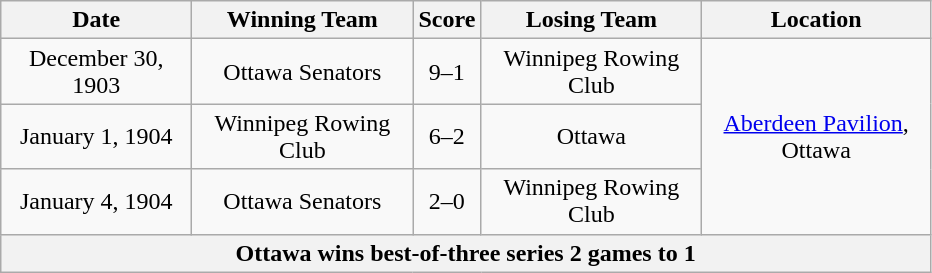<table class="wikitable" style="text-align:center">
<tr>
<th width="120">Date</th>
<th width="140">Winning Team</th>
<th width="5">Score</th>
<th width="140">Losing Team</th>
<th width="145">Location</th>
</tr>
<tr>
<td>December 30, 1903</td>
<td>Ottawa Senators</td>
<td>9–1</td>
<td>Winnipeg Rowing Club</td>
<td rowspan="3"><a href='#'>Aberdeen Pavilion</a>, Ottawa</td>
</tr>
<tr>
<td>January 1, 1904</td>
<td>Winnipeg Rowing Club</td>
<td>6–2</td>
<td>Ottawa</td>
</tr>
<tr>
<td>January 4, 1904</td>
<td>Ottawa Senators</td>
<td>2–0</td>
<td>Winnipeg Rowing Club</td>
</tr>
<tr>
<th colspan="5">Ottawa wins best-of-three series 2 games to 1</th>
</tr>
</table>
